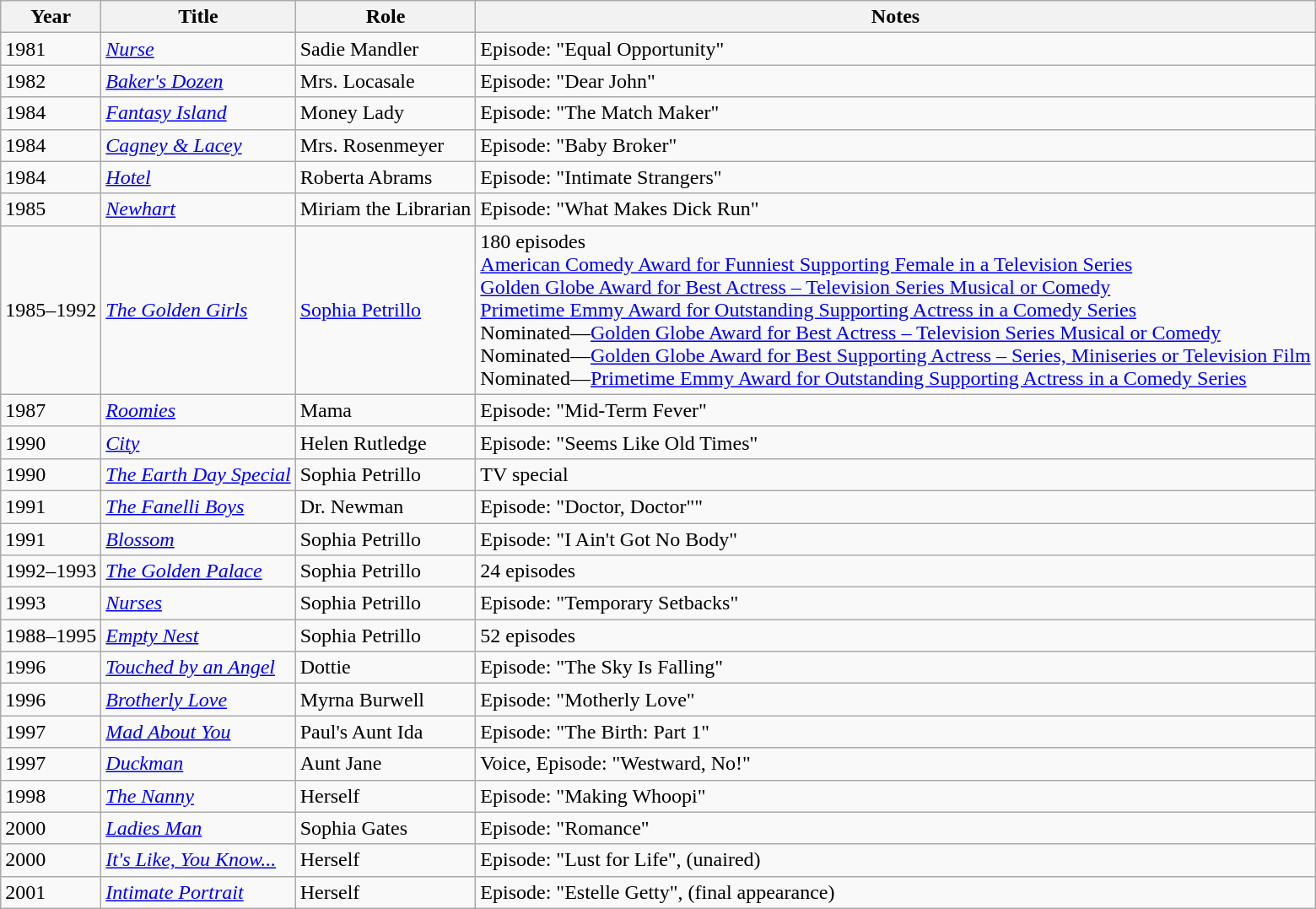<table class="wikitable sortable">
<tr>
<th>Year</th>
<th>Title</th>
<th>Role</th>
<th>Notes</th>
</tr>
<tr>
<td>1981</td>
<td><em><a href='#'>Nurse</a></em></td>
<td>Sadie Mandler</td>
<td>Episode: "Equal Opportunity"</td>
</tr>
<tr>
<td>1982</td>
<td><em><a href='#'>Baker's Dozen</a></em></td>
<td>Mrs. Locasale</td>
<td>Episode: "Dear John"</td>
</tr>
<tr>
<td>1984</td>
<td><em><a href='#'>Fantasy Island</a></em></td>
<td>Money Lady</td>
<td>Episode: "The Match Maker"</td>
</tr>
<tr>
<td>1984</td>
<td><em><a href='#'>Cagney & Lacey</a></em></td>
<td>Mrs. Rosenmeyer</td>
<td>Episode: "Baby Broker"</td>
</tr>
<tr>
<td>1984</td>
<td><em><a href='#'>Hotel</a></em></td>
<td>Roberta Abrams</td>
<td>Episode: "Intimate Strangers"</td>
</tr>
<tr>
<td>1985</td>
<td><em><a href='#'>Newhart</a></em></td>
<td>Miriam the Librarian</td>
<td>Episode: "What Makes Dick Run"</td>
</tr>
<tr>
<td>1985–1992</td>
<td><em><a href='#'>The Golden Girls</a></em></td>
<td><a href='#'>Sophia Petrillo</a></td>
<td>180 episodes<br><a href='#'>American Comedy Award for Funniest Supporting Female in a Television Series</a> <br><a href='#'>Golden Globe Award for Best Actress – Television Series Musical or Comedy</a> <br><a href='#'>Primetime Emmy Award for Outstanding Supporting Actress in a Comedy Series</a> <br>Nominated—<a href='#'>Golden Globe Award for Best Actress – Television Series Musical or Comedy</a> <br>Nominated—<a href='#'>Golden Globe Award for Best Supporting Actress – Series, Miniseries or Television Film</a> <br>Nominated—<a href='#'>Primetime Emmy Award for Outstanding Supporting Actress in a Comedy Series</a> </td>
</tr>
<tr>
<td>1987</td>
<td><em><a href='#'>Roomies</a></em></td>
<td>Mama</td>
<td>Episode: "Mid-Term Fever"</td>
</tr>
<tr>
<td>1990</td>
<td><em><a href='#'>City</a></em></td>
<td>Helen Rutledge</td>
<td>Episode: "Seems Like Old Times"</td>
</tr>
<tr>
<td>1990</td>
<td><em><a href='#'>The Earth Day Special</a></em></td>
<td>Sophia Petrillo</td>
<td>TV special</td>
</tr>
<tr>
<td>1991</td>
<td><em><a href='#'>The Fanelli Boys</a></em></td>
<td>Dr. Newman</td>
<td>Episode: "Doctor, Doctor""</td>
</tr>
<tr>
<td>1991</td>
<td><em><a href='#'>Blossom</a></em></td>
<td>Sophia Petrillo</td>
<td>Episode: "I Ain't Got No Body"</td>
</tr>
<tr>
<td>1992–1993</td>
<td><em><a href='#'>The Golden Palace</a></em></td>
<td>Sophia Petrillo</td>
<td>24 episodes</td>
</tr>
<tr>
<td>1993</td>
<td><em><a href='#'>Nurses</a></em></td>
<td>Sophia Petrillo</td>
<td>Episode: "Temporary Setbacks"</td>
</tr>
<tr>
<td>1988–1995</td>
<td><em><a href='#'>Empty Nest</a></em></td>
<td>Sophia Petrillo</td>
<td>52 episodes</td>
</tr>
<tr>
<td>1996</td>
<td><em><a href='#'>Touched by an Angel</a></em></td>
<td>Dottie</td>
<td>Episode: "The Sky Is Falling"</td>
</tr>
<tr>
<td>1996</td>
<td><em><a href='#'>Brotherly Love</a></em></td>
<td>Myrna Burwell</td>
<td>Episode: "Motherly Love"</td>
</tr>
<tr>
<td>1997</td>
<td><em><a href='#'>Mad About You</a></em></td>
<td>Paul's Aunt Ida</td>
<td>Episode: "The Birth: Part 1"</td>
</tr>
<tr>
<td>1997</td>
<td><em><a href='#'>Duckman</a></em></td>
<td>Aunt Jane</td>
<td>Voice, Episode: "Westward, No!"</td>
</tr>
<tr>
<td>1998</td>
<td><em><a href='#'>The Nanny</a></em></td>
<td>Herself</td>
<td>Episode: "Making Whoopi"</td>
</tr>
<tr>
<td>2000</td>
<td><em><a href='#'>Ladies Man</a></em></td>
<td>Sophia Gates</td>
<td>Episode: "Romance"</td>
</tr>
<tr>
<td>2000</td>
<td><em><a href='#'>It's Like, You Know...</a></em></td>
<td>Herself</td>
<td>Episode: "Lust for Life", (unaired)</td>
</tr>
<tr>
<td>2001</td>
<td><em><a href='#'>Intimate Portrait</a></em></td>
<td>Herself</td>
<td>Episode: "Estelle Getty", (final appearance)</td>
</tr>
</table>
